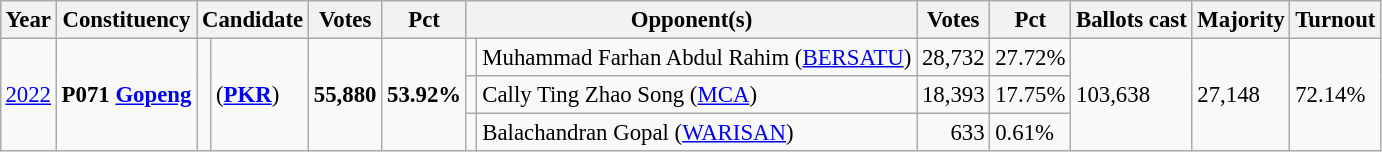<table class="wikitable" style="margin:0.5em ; font-size:95%">
<tr>
<th>Year</th>
<th>Constituency</th>
<th colspan="2">Candidate</th>
<th>Votes</th>
<th>Pct</th>
<th colspan="2">Opponent(s)</th>
<th>Votes</th>
<th>Pct</th>
<th>Ballots cast</th>
<th>Majority</th>
<th>Turnout</th>
</tr>
<tr>
<td rowspan="3"><a href='#'>2022</a></td>
<td rowspan="3"><strong>P071 <a href='#'>Gopeng</a></strong></td>
<td rowspan="3" ></td>
<td rowspan="3"> (<a href='#'><strong>PKR</strong></a>)</td>
<td rowspan="3" align="right"><strong>55,880</strong></td>
<td rowspan="3"><strong>53.92%</strong></td>
<td bgcolor=></td>
<td>Muhammad Farhan Abdul Rahim (<a href='#'>BERSATU</a>)</td>
<td align="right">28,732</td>
<td>27.72%</td>
<td rowspan="3">103,638</td>
<td rowspan="3">27,148</td>
<td rowspan="3">72.14%</td>
</tr>
<tr>
<td></td>
<td>Cally Ting Zhao Song (<a href='#'>MCA</a>)</td>
<td align="right">18,393</td>
<td>17.75%</td>
</tr>
<tr>
<td></td>
<td>Balachandran Gopal (<a href='#'>WARISAN</a>)</td>
<td align="right">633</td>
<td>0.61%</td>
</tr>
</table>
